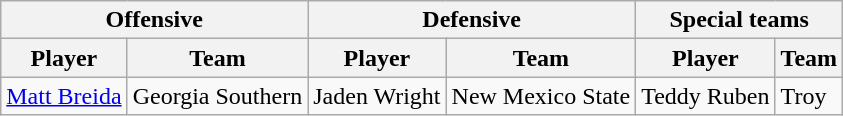<table class="wikitable">
<tr>
<th colspan="2">Offensive</th>
<th colspan="2">Defensive</th>
<th colspan="2">Special teams</th>
</tr>
<tr>
<th>Player</th>
<th>Team</th>
<th>Player</th>
<th>Team</th>
<th>Player</th>
<th>Team</th>
</tr>
<tr>
<td><a href='#'>Matt Breida</a></td>
<td>Georgia Southern</td>
<td>Jaden Wright</td>
<td>New Mexico State</td>
<td>Teddy Ruben</td>
<td>Troy</td>
</tr>
</table>
